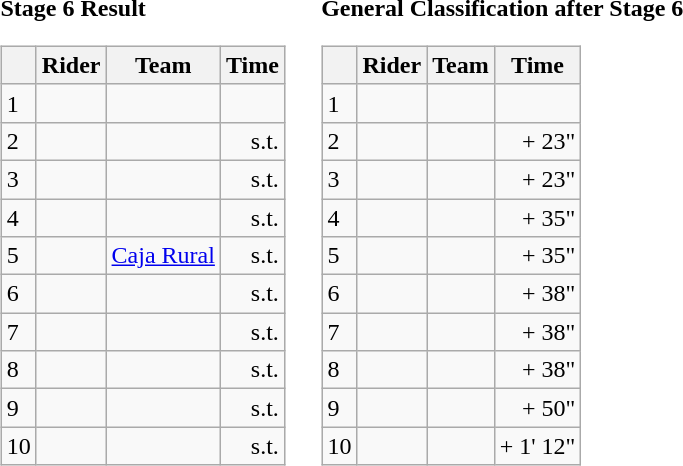<table>
<tr>
<td><strong>Stage 6 Result</strong><br><table class="wikitable">
<tr>
<th></th>
<th>Rider</th>
<th>Team</th>
<th>Time</th>
</tr>
<tr>
<td>1</td>
<td></td>
<td></td>
<td align="right"></td>
</tr>
<tr>
<td>2</td>
<td></td>
<td></td>
<td align="right">s.t.</td>
</tr>
<tr>
<td>3</td>
<td></td>
<td></td>
<td align="right">s.t.</td>
</tr>
<tr>
<td>4</td>
<td></td>
<td></td>
<td align="right">s.t.</td>
</tr>
<tr>
<td>5</td>
<td></td>
<td><a href='#'>Caja Rural</a></td>
<td align="right">s.t.</td>
</tr>
<tr>
<td>6</td>
<td></td>
<td></td>
<td align="right">s.t.</td>
</tr>
<tr>
<td>7</td>
<td> </td>
<td></td>
<td align="right">s.t.</td>
</tr>
<tr>
<td>8</td>
<td></td>
<td></td>
<td align="right">s.t.</td>
</tr>
<tr>
<td>9</td>
<td></td>
<td></td>
<td align="right">s.t.</td>
</tr>
<tr>
<td>10</td>
<td></td>
<td></td>
<td align="right">s.t.</td>
</tr>
</table>
</td>
<td></td>
<td><strong>General Classification after Stage 6</strong><br><table class="wikitable">
<tr>
<th></th>
<th>Rider</th>
<th>Team</th>
<th>Time</th>
</tr>
<tr>
<td>1</td>
<td></td>
<td></td>
<td align="right"></td>
</tr>
<tr>
<td>2</td>
<td></td>
<td></td>
<td align="right">+ 23"</td>
</tr>
<tr>
<td>3</td>
<td></td>
<td></td>
<td align="right">+ 23"</td>
</tr>
<tr>
<td>4</td>
<td></td>
<td></td>
<td align="right">+ 35"</td>
</tr>
<tr>
<td>5</td>
<td></td>
<td></td>
<td align="right">+ 35"</td>
</tr>
<tr>
<td>6</td>
<td></td>
<td></td>
<td align="right">+ 38"</td>
</tr>
<tr>
<td>7</td>
<td></td>
<td></td>
<td align="right">+ 38"</td>
</tr>
<tr>
<td>8</td>
<td></td>
<td></td>
<td align="right">+ 38"</td>
</tr>
<tr>
<td>9</td>
<td></td>
<td></td>
<td align="right">+ 50"</td>
</tr>
<tr>
<td>10</td>
<td></td>
<td></td>
<td align="right">+ 1' 12"</td>
</tr>
</table>
</td>
</tr>
</table>
